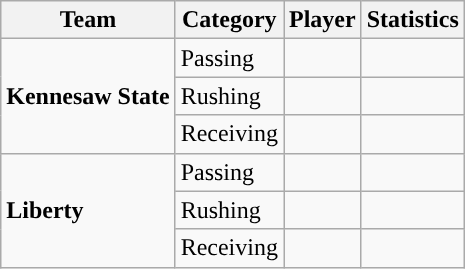<table class="wikitable" style="float: right;">
<tr>
<th>Team</th>
<th>Category</th>
<th>Player</th>
<th>Statistics</th>
</tr>
<tr>
<td rowspan=3><strong>Kennesaw State</strong></td>
<td>Passing</td>
<td></td>
<td></td>
</tr>
<tr>
<td>Rushing</td>
<td></td>
<td></td>
</tr>
<tr>
<td>Receiving</td>
<td></td>
<td></td>
</tr>
<tr>
<td rowspan=3><strong>Liberty</strong></td>
<td>Passing</td>
<td></td>
<td></td>
</tr>
<tr>
<td>Rushing</td>
<td></td>
<td></td>
</tr>
<tr>
<td>Receiving</td>
<td></td>
<td></td>
</tr>
</table>
